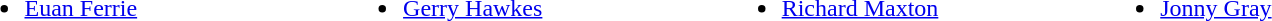<table style="width:100%;">
<tr>
<td style="vertical-align:top; width:20%;"><br><ul><li> <a href='#'>Euan Ferrie</a></li></ul></td>
<td style="vertical-align:top; width:20%;"><br><ul><li> <a href='#'>Gerry Hawkes</a></li></ul></td>
<td style="vertical-align:top; width:20%;"><br><ul><li> <a href='#'>Richard Maxton</a></li></ul></td>
<td style="vertical-align:top; width:20%;"><br><ul><li> <a href='#'>Jonny Gray</a></li></ul></td>
<td style="vertical-align:top; width:20%;"></td>
</tr>
</table>
